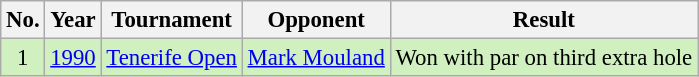<table class="wikitable" style="font-size:95%;">
<tr>
<th>No.</th>
<th>Year</th>
<th>Tournament</th>
<th>Opponent</th>
<th>Result</th>
</tr>
<tr style="background:#D0F0C0;">
<td align=center>1</td>
<td><a href='#'>1990</a></td>
<td><a href='#'>Tenerife Open</a></td>
<td> <a href='#'>Mark Mouland</a></td>
<td>Won with par on third extra hole</td>
</tr>
</table>
